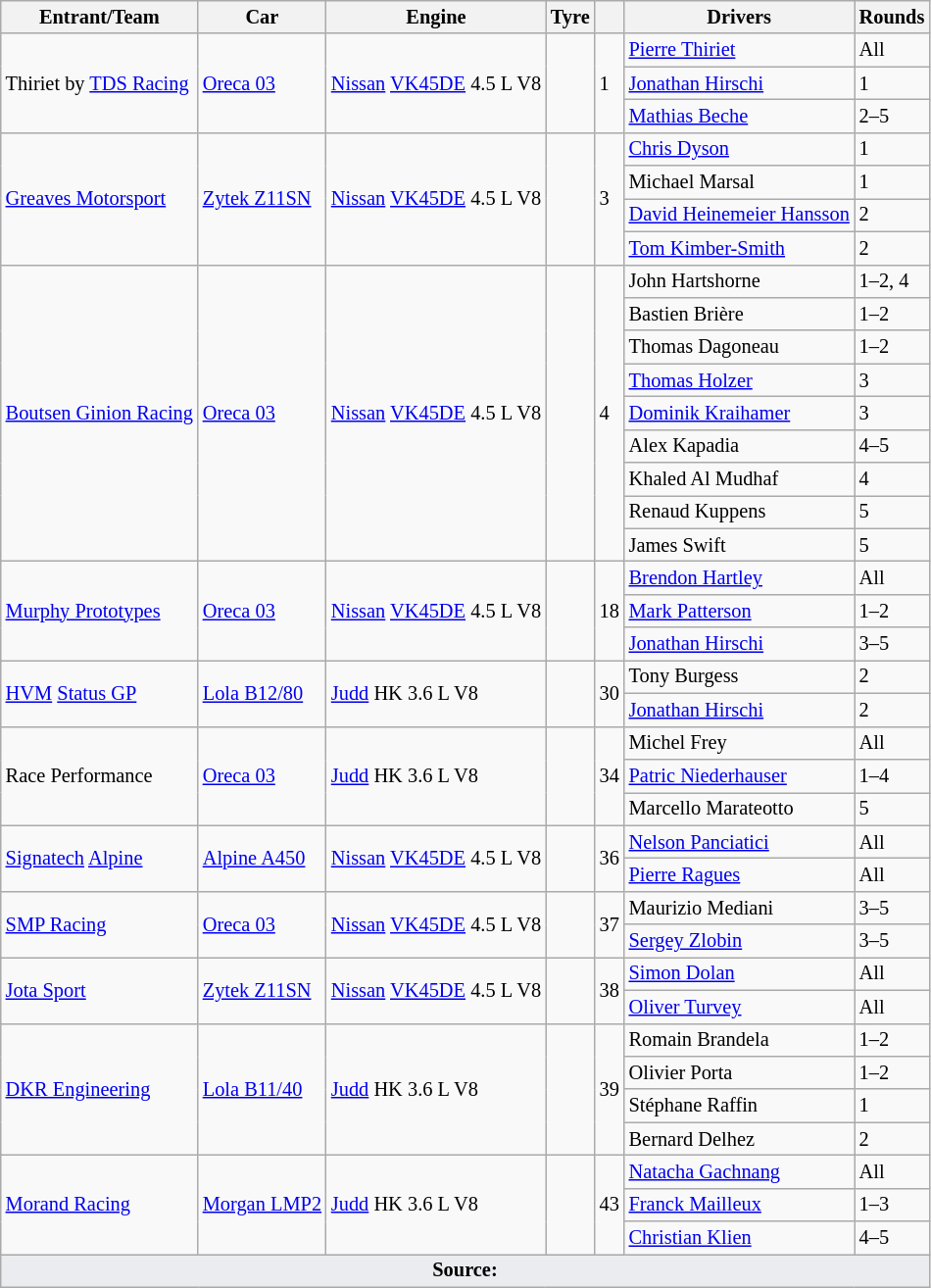<table class="wikitable" style="font-size: 85%">
<tr>
<th>Entrant/Team</th>
<th>Car</th>
<th>Engine</th>
<th>Tyre</th>
<th></th>
<th>Drivers</th>
<th>Rounds</th>
</tr>
<tr>
<td rowspan=3> Thiriet by <a href='#'>TDS Racing</a></td>
<td rowspan=3><a href='#'>Oreca 03</a></td>
<td rowspan=3><a href='#'>Nissan</a> <a href='#'>VK45DE</a> 4.5 L V8</td>
<td rowspan=3></td>
<td rowspan=3>1</td>
<td> <a href='#'>Pierre Thiriet</a></td>
<td>All</td>
</tr>
<tr>
<td> <a href='#'>Jonathan Hirschi</a></td>
<td>1</td>
</tr>
<tr>
<td> <a href='#'>Mathias Beche</a></td>
<td>2–5</td>
</tr>
<tr>
<td rowspan=4> <a href='#'>Greaves Motorsport</a></td>
<td rowspan=4><a href='#'>Zytek Z11SN</a></td>
<td rowspan=4><a href='#'>Nissan</a> <a href='#'>VK45DE</a> 4.5 L V8</td>
<td rowspan=4></td>
<td rowspan=4>3</td>
<td> <a href='#'>Chris Dyson</a></td>
<td>1</td>
</tr>
<tr>
<td> Michael Marsal</td>
<td>1</td>
</tr>
<tr>
<td> <a href='#'>David Heinemeier Hansson</a></td>
<td>2</td>
</tr>
<tr>
<td> <a href='#'>Tom Kimber-Smith</a></td>
<td>2</td>
</tr>
<tr>
<td rowspan=9> <a href='#'>Boutsen Ginion Racing</a></td>
<td rowspan=9><a href='#'>Oreca 03</a></td>
<td rowspan=9><a href='#'>Nissan</a> <a href='#'>VK45DE</a> 4.5 L V8</td>
<td rowspan=9></td>
<td rowspan=9>4</td>
<td> John Hartshorne</td>
<td>1–2, 4</td>
</tr>
<tr>
<td> Bastien Brière</td>
<td>1–2</td>
</tr>
<tr>
<td> Thomas Dagoneau</td>
<td>1–2</td>
</tr>
<tr>
<td> <a href='#'>Thomas Holzer</a></td>
<td>3</td>
</tr>
<tr>
<td> <a href='#'>Dominik Kraihamer</a></td>
<td>3</td>
</tr>
<tr>
<td> Alex Kapadia</td>
<td>4–5</td>
</tr>
<tr>
<td> Khaled Al Mudhaf</td>
<td>4</td>
</tr>
<tr>
<td> Renaud Kuppens</td>
<td>5</td>
</tr>
<tr>
<td> James Swift</td>
<td>5</td>
</tr>
<tr>
<td rowspan=3> <a href='#'>Murphy Prototypes</a></td>
<td rowspan=3><a href='#'>Oreca 03</a></td>
<td rowspan=3><a href='#'>Nissan</a> <a href='#'>VK45DE</a> 4.5 L V8</td>
<td rowspan=3></td>
<td rowspan=3>18</td>
<td> <a href='#'>Brendon Hartley</a></td>
<td>All</td>
</tr>
<tr>
<td> <a href='#'>Mark Patterson</a></td>
<td>1–2</td>
</tr>
<tr>
<td> <a href='#'>Jonathan Hirschi</a></td>
<td>3–5</td>
</tr>
<tr>
<td rowspan=2> <a href='#'>HVM</a> <a href='#'>Status GP</a></td>
<td rowspan=2><a href='#'>Lola B12/80</a></td>
<td rowspan=2><a href='#'>Judd</a> HK 3.6 L V8</td>
<td rowspan=2></td>
<td rowspan=2>30</td>
<td> Tony Burgess</td>
<td>2</td>
</tr>
<tr>
<td> <a href='#'>Jonathan Hirschi</a></td>
<td>2</td>
</tr>
<tr>
<td rowspan=3> Race Performance</td>
<td rowspan=3><a href='#'>Oreca 03</a></td>
<td rowspan=3><a href='#'>Judd</a> HK 3.6 L V8</td>
<td rowspan=3></td>
<td rowspan=3>34</td>
<td> Michel Frey</td>
<td>All</td>
</tr>
<tr>
<td> <a href='#'>Patric Niederhauser</a></td>
<td>1–4</td>
</tr>
<tr>
<td> Marcello Marateotto</td>
<td>5</td>
</tr>
<tr>
<td rowspan=2> <a href='#'>Signatech</a> <a href='#'>Alpine</a></td>
<td rowspan=2><a href='#'>Alpine A450</a></td>
<td rowspan=2><a href='#'>Nissan</a> <a href='#'>VK45DE</a> 4.5 L V8</td>
<td rowspan=2></td>
<td rowspan=2>36</td>
<td> <a href='#'>Nelson Panciatici</a></td>
<td>All</td>
</tr>
<tr>
<td> <a href='#'>Pierre Ragues</a></td>
<td>All</td>
</tr>
<tr>
<td rowspan=2> <a href='#'>SMP Racing</a></td>
<td rowspan=2><a href='#'>Oreca 03</a></td>
<td rowspan=2><a href='#'>Nissan</a> <a href='#'>VK45DE</a> 4.5 L V8</td>
<td rowspan=2></td>
<td rowspan=2>37</td>
<td> Maurizio Mediani</td>
<td>3–5</td>
</tr>
<tr>
<td> <a href='#'>Sergey Zlobin</a></td>
<td>3–5</td>
</tr>
<tr>
<td rowspan=2> <a href='#'>Jota Sport</a></td>
<td rowspan=2><a href='#'>Zytek Z11SN</a></td>
<td rowspan=2><a href='#'>Nissan</a> <a href='#'>VK45DE</a> 4.5 L V8</td>
<td rowspan=2></td>
<td rowspan=2>38</td>
<td> <a href='#'>Simon Dolan</a></td>
<td>All</td>
</tr>
<tr>
<td> <a href='#'>Oliver Turvey</a></td>
<td>All</td>
</tr>
<tr>
<td rowspan=4> <a href='#'>DKR Engineering</a></td>
<td rowspan=4><a href='#'>Lola B11/40</a></td>
<td rowspan=4><a href='#'>Judd</a> HK 3.6 L V8</td>
<td rowspan=4></td>
<td rowspan=4>39</td>
<td> Romain Brandela</td>
<td>1–2</td>
</tr>
<tr>
<td> Olivier Porta</td>
<td>1–2</td>
</tr>
<tr>
<td> Stéphane Raffin</td>
<td>1</td>
</tr>
<tr>
<td> Bernard Delhez</td>
<td>2</td>
</tr>
<tr>
<td rowspan=3> <a href='#'>Morand Racing</a></td>
<td rowspan=3><a href='#'>Morgan LMP2</a></td>
<td rowspan=3><a href='#'>Judd</a> HK 3.6 L V8</td>
<td rowspan=3></td>
<td rowspan=3>43</td>
<td> <a href='#'>Natacha Gachnang</a></td>
<td>All</td>
</tr>
<tr>
<td> <a href='#'>Franck Mailleux</a></td>
<td>1–3</td>
</tr>
<tr>
<td> <a href='#'>Christian Klien</a></td>
<td>4–5</td>
</tr>
<tr class="sortbottom">
<td colspan="7" style="background-color:#EAECF0;text-align:center"><strong>Source:</strong></td>
</tr>
</table>
